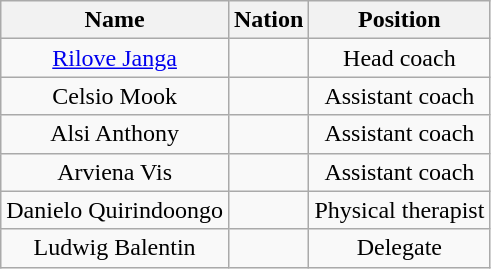<table class="wikitable" style="text-align: center;">
<tr>
<th>Name</th>
<th>Nation</th>
<th>Position</th>
</tr>
<tr>
<td><a href='#'>Rilove Janga</a></td>
<td></td>
<td>Head coach</td>
</tr>
<tr>
<td>Celsio Mook</td>
<td></td>
<td>Assistant coach</td>
</tr>
<tr>
<td>Alsi Anthony</td>
<td></td>
<td>Assistant coach</td>
</tr>
<tr>
<td>Arviena Vis</td>
<td></td>
<td>Assistant coach</td>
</tr>
<tr>
<td>Danielo Quirindoongo</td>
<td></td>
<td>Physical therapist</td>
</tr>
<tr>
<td>Ludwig Balentin</td>
<td></td>
<td>Delegate</td>
</tr>
</table>
